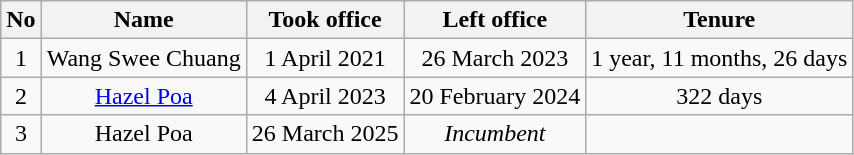<table class="wikitable" style="text-align:center;">
<tr>
<th>No</th>
<th>Name</th>
<th>Took office</th>
<th>Left office</th>
<th>Tenure</th>
</tr>
<tr>
<td>1</td>
<td>Wang Swee Chuang</td>
<td>1 April 2021</td>
<td>26 March 2023</td>
<td>1 year, 11 months, 26 days</td>
</tr>
<tr>
<td>2</td>
<td><a href='#'>Hazel Poa</a></td>
<td>4 April 2023</td>
<td>20 February 2024</td>
<td>322 days</td>
</tr>
<tr>
<td>3</td>
<td>Hazel Poa</td>
<td>26 March 2025</td>
<td><em>Incumbent</em></td>
<td></td>
</tr>
</table>
